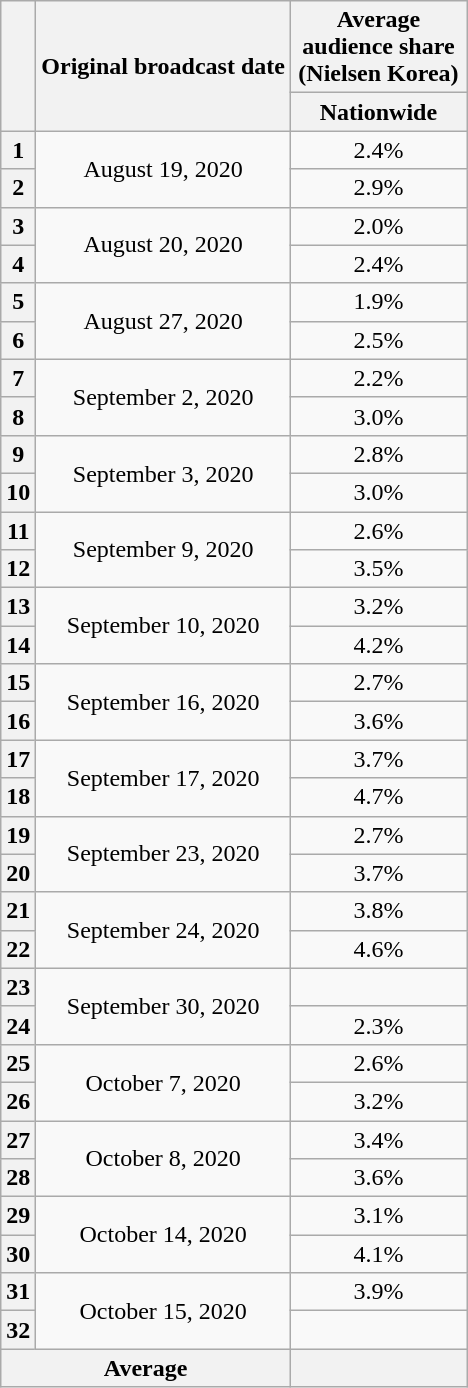<table class="wikitable" style="text-align:center">
<tr>
<th rowspan="2"></th>
<th rowspan="2">Original broadcast date</th>
<th colspan="2">Average audience share<br>(Nielsen Korea)</th>
</tr>
<tr>
<th width="110">Nationwide</th>
</tr>
<tr>
<th>1</th>
<td rowspan="2">August 19, 2020</td>
<td>2.4%</td>
</tr>
<tr>
<th>2</th>
<td>2.9%</td>
</tr>
<tr>
<th>3</th>
<td rowspan="2">August 20, 2020</td>
<td>2.0%</td>
</tr>
<tr>
<th>4</th>
<td>2.4%</td>
</tr>
<tr>
<th>5</th>
<td rowspan="2">August 27, 2020</td>
<td>1.9%</td>
</tr>
<tr>
<th>6</th>
<td>2.5%</td>
</tr>
<tr>
<th>7</th>
<td rowspan="2">September 2, 2020</td>
<td>2.2%</td>
</tr>
<tr>
<th>8</th>
<td>3.0%</td>
</tr>
<tr>
<th>9</th>
<td rowspan="2">September 3, 2020</td>
<td>2.8%</td>
</tr>
<tr>
<th>10</th>
<td>3.0%</td>
</tr>
<tr>
<th>11</th>
<td rowspan="2">September 9, 2020</td>
<td>2.6%</td>
</tr>
<tr>
<th>12</th>
<td>3.5%</td>
</tr>
<tr>
<th>13</th>
<td rowspan="2">September 10, 2020</td>
<td>3.2%</td>
</tr>
<tr>
<th>14</th>
<td>4.2%</td>
</tr>
<tr>
<th>15</th>
<td rowspan="2">September 16, 2020</td>
<td>2.7%</td>
</tr>
<tr>
<th>16</th>
<td>3.6%</td>
</tr>
<tr>
<th>17</th>
<td rowspan="2">September 17, 2020</td>
<td>3.7%</td>
</tr>
<tr>
<th>18</th>
<td>4.7%</td>
</tr>
<tr>
<th>19</th>
<td rowspan="2">September 23, 2020</td>
<td>2.7%</td>
</tr>
<tr>
<th>20</th>
<td>3.7%</td>
</tr>
<tr>
<th>21</th>
<td rowspan="2">September 24, 2020</td>
<td>3.8%</td>
</tr>
<tr>
<th>22</th>
<td>4.6%</td>
</tr>
<tr>
<th>23</th>
<td rowspan="2">September 30, 2020</td>
<td></td>
</tr>
<tr>
<th>24</th>
<td>2.3%</td>
</tr>
<tr>
<th>25</th>
<td rowspan="2">October 7, 2020</td>
<td>2.6%</td>
</tr>
<tr>
<th>26</th>
<td>3.2%</td>
</tr>
<tr>
<th>27</th>
<td rowspan="2">October 8, 2020</td>
<td>3.4%</td>
</tr>
<tr>
<th>28</th>
<td>3.6%</td>
</tr>
<tr>
<th>29</th>
<td rowspan="2">October 14, 2020</td>
<td>3.1%</td>
</tr>
<tr>
<th>30</th>
<td>4.1%</td>
</tr>
<tr>
<th>31</th>
<td rowspan="2">October 15, 2020</td>
<td>3.9%</td>
</tr>
<tr>
<th>32</th>
<td></td>
</tr>
<tr>
<th colspan="2">Average</th>
<th></th>
</tr>
</table>
